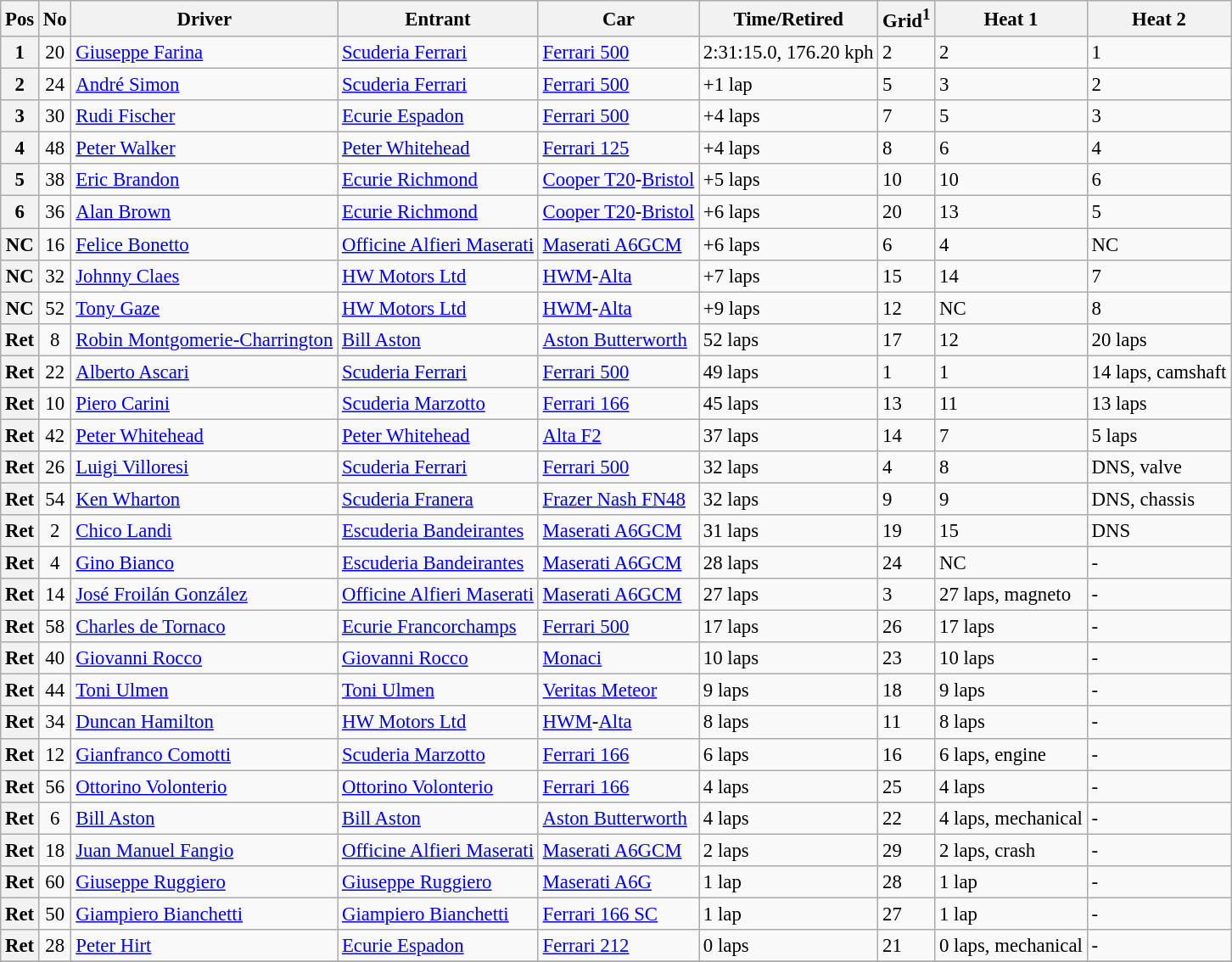<table class="wikitable sortable" style="font-size: 95%;">
<tr>
<th>Pos</th>
<th>No</th>
<th>Driver</th>
<th>Entrant</th>
<th>Car</th>
<th>Time/Retired</th>
<th>Grid<sup>1</sup></th>
<th>Heat 1</th>
<th>Heat 2</th>
</tr>
<tr>
<th>1</th>
<td align="center">20</td>
<td> <a href='#'>Giuseppe Farina</a></td>
<td><a href='#'>Scuderia Ferrari</a></td>
<td><a href='#'>Ferrari 500</a></td>
<td>2:31:15.0, 176.20 kph</td>
<td>2</td>
<td>2</td>
<td>1</td>
</tr>
<tr>
<th>2</th>
<td align="center">24</td>
<td> <a href='#'>André Simon</a></td>
<td><a href='#'>Scuderia Ferrari</a></td>
<td><a href='#'>Ferrari 500</a></td>
<td>+1 lap</td>
<td>5</td>
<td>3</td>
<td>2</td>
</tr>
<tr>
<th>3</th>
<td align="center">30</td>
<td> <a href='#'>Rudi Fischer</a></td>
<td><a href='#'>Ecurie Espadon</a></td>
<td><a href='#'>Ferrari 500</a></td>
<td>+4 laps</td>
<td>7</td>
<td>5</td>
<td>3</td>
</tr>
<tr>
<th>4</th>
<td align="center">48</td>
<td> <a href='#'>Peter Walker</a></td>
<td><a href='#'>Peter Whitehead</a></td>
<td><a href='#'>Ferrari 125</a></td>
<td>+4 laps</td>
<td>8</td>
<td>6</td>
<td>4</td>
</tr>
<tr>
<th>5</th>
<td align="center">38</td>
<td> <a href='#'>Eric Brandon</a></td>
<td><a href='#'>Ecurie Richmond</a></td>
<td><a href='#'>Cooper T20</a>-<a href='#'>Bristol</a></td>
<td>+5 laps</td>
<td>10</td>
<td>10</td>
<td>6</td>
</tr>
<tr>
<th>6</th>
<td align="center">36</td>
<td> <a href='#'>Alan Brown</a></td>
<td><a href='#'>Ecurie Richmond</a></td>
<td><a href='#'>Cooper T20</a>-<a href='#'>Bristol</a></td>
<td>+6 laps</td>
<td>20</td>
<td>13</td>
<td>5</td>
</tr>
<tr>
<th>NC</th>
<td align="center">16</td>
<td> <a href='#'>Felice Bonetto</a></td>
<td><a href='#'>Officine Alfieri Maserati</a></td>
<td><a href='#'>Maserati A6GCM</a></td>
<td>+6 laps</td>
<td>6</td>
<td>4</td>
<td>NC</td>
</tr>
<tr>
<th>NC</th>
<td align="center">32</td>
<td> <a href='#'>Johnny Claes</a></td>
<td><a href='#'>HW Motors Ltd</a></td>
<td><a href='#'>HWM</a>-<a href='#'>Alta</a></td>
<td>+7 laps</td>
<td>15</td>
<td>14</td>
<td>7</td>
</tr>
<tr>
<th>NC</th>
<td align="center">52</td>
<td> <a href='#'>Tony Gaze</a></td>
<td><a href='#'>HW Motors Ltd</a></td>
<td><a href='#'>HWM</a>-<a href='#'>Alta</a></td>
<td>+9 laps</td>
<td>12</td>
<td>NC</td>
<td>8</td>
</tr>
<tr>
<th>Ret</th>
<td align="center">8</td>
<td> <a href='#'>Robin Montgomerie-Charrington</a></td>
<td><a href='#'>Bill Aston</a></td>
<td><a href='#'>Aston Butterworth</a></td>
<td>52 laps</td>
<td>17</td>
<td>12</td>
<td>20 laps</td>
</tr>
<tr>
<th>Ret</th>
<td align="center">22</td>
<td> <a href='#'>Alberto Ascari</a></td>
<td><a href='#'>Scuderia Ferrari</a></td>
<td><a href='#'>Ferrari 500</a></td>
<td>49 laps</td>
<td>1</td>
<td>1</td>
<td>14 laps, camshaft</td>
</tr>
<tr>
<th>Ret</th>
<td align="center">10</td>
<td> <a href='#'>Piero Carini</a></td>
<td><a href='#'>Scuderia Marzotto</a></td>
<td><a href='#'>Ferrari 166</a></td>
<td>45 laps</td>
<td>13</td>
<td>11</td>
<td>13 laps</td>
</tr>
<tr>
<th>Ret</th>
<td align="center">42</td>
<td> <a href='#'>Peter Whitehead</a></td>
<td><a href='#'>Peter Whitehead</a></td>
<td><a href='#'>Alta F2</a></td>
<td>37 laps</td>
<td>14</td>
<td>7</td>
<td>5 laps</td>
</tr>
<tr>
<th>Ret</th>
<td align="center">26</td>
<td> <a href='#'>Luigi Villoresi</a></td>
<td><a href='#'>Scuderia Ferrari</a></td>
<td><a href='#'>Ferrari 500</a></td>
<td>32 laps</td>
<td>4</td>
<td>8</td>
<td>DNS, valve</td>
</tr>
<tr>
<th>Ret</th>
<td align="center">54</td>
<td> <a href='#'>Ken Wharton</a></td>
<td><a href='#'>Scuderia Franera</a></td>
<td><a href='#'>Frazer Nash FN48</a></td>
<td>32 laps</td>
<td>9</td>
<td>9</td>
<td>DNS, chassis</td>
</tr>
<tr>
<th>Ret</th>
<td align="center">2</td>
<td> <a href='#'>Chico Landi</a></td>
<td><a href='#'>Escuderia Bandeirantes</a></td>
<td><a href='#'>Maserati A6GCM</a></td>
<td>31 laps</td>
<td>19</td>
<td>15</td>
<td>DNS</td>
</tr>
<tr>
<th>Ret</th>
<td align="center">4</td>
<td> <a href='#'>Gino Bianco</a></td>
<td><a href='#'>Escuderia Bandeirantes</a></td>
<td><a href='#'>Maserati A6GCM</a></td>
<td>28 laps</td>
<td>24</td>
<td>NC</td>
<td>-</td>
</tr>
<tr>
<th>Ret</th>
<td align="center">14</td>
<td> <a href='#'>José Froilán González</a></td>
<td><a href='#'>Officine Alfieri Maserati</a></td>
<td><a href='#'>Maserati A6GCM</a></td>
<td>27 laps</td>
<td>3</td>
<td>27 laps, magneto</td>
<td>-</td>
</tr>
<tr>
<th>Ret</th>
<td align="center">58</td>
<td> <a href='#'>Charles de Tornaco</a></td>
<td><a href='#'>Ecurie Francorchamps</a></td>
<td><a href='#'>Ferrari 500</a></td>
<td>17 laps</td>
<td>26</td>
<td>17 laps</td>
<td>-</td>
</tr>
<tr>
<th>Ret</th>
<td align="center">40</td>
<td> <a href='#'>Giovanni Rocco</a></td>
<td><a href='#'>Giovanni Rocco</a></td>
<td><a href='#'>Monaci</a></td>
<td>10 laps</td>
<td>23</td>
<td>10 laps</td>
<td>-</td>
</tr>
<tr>
<th>Ret</th>
<td align="center">44</td>
<td> <a href='#'>Toni Ulmen</a></td>
<td><a href='#'>Toni Ulmen</a></td>
<td><a href='#'>Veritas Meteor</a></td>
<td>9 laps</td>
<td>18</td>
<td>9 laps</td>
<td>-</td>
</tr>
<tr>
<th>Ret</th>
<td align="center">34</td>
<td> <a href='#'>Duncan Hamilton</a></td>
<td><a href='#'>HW Motors Ltd</a></td>
<td><a href='#'>HWM</a>-<a href='#'>Alta</a></td>
<td>8 laps</td>
<td>11</td>
<td>8 laps</td>
<td>-</td>
</tr>
<tr>
<th>Ret</th>
<td align="center">12</td>
<td> <a href='#'>Gianfranco Comotti</a></td>
<td><a href='#'>Scuderia Marzotto</a></td>
<td><a href='#'>Ferrari 166</a></td>
<td>6 laps</td>
<td>16</td>
<td>6 laps, engine</td>
<td>-</td>
</tr>
<tr>
<th>Ret</th>
<td align="center">56</td>
<td> <a href='#'>Ottorino Volonterio</a></td>
<td><a href='#'>Ottorino Volonterio</a></td>
<td><a href='#'>Ferrari 166</a></td>
<td>4 laps</td>
<td>25</td>
<td>4 laps</td>
<td>-</td>
</tr>
<tr>
<th>Ret</th>
<td align="center">6</td>
<td> <a href='#'>Bill Aston</a></td>
<td><a href='#'>Bill Aston</a></td>
<td><a href='#'>Aston Butterworth</a></td>
<td>4 laps</td>
<td>22</td>
<td>4 laps, mechanical</td>
<td>-</td>
</tr>
<tr>
<th>Ret</th>
<td align="center">18</td>
<td> <a href='#'>Juan Manuel Fangio</a></td>
<td><a href='#'>Officine Alfieri Maserati</a></td>
<td><a href='#'>Maserati A6GCM</a></td>
<td>2 laps</td>
<td>29</td>
<td>2 laps, crash</td>
<td>-</td>
</tr>
<tr>
<th>Ret</th>
<td align="center">60</td>
<td> <a href='#'>Giuseppe Ruggiero</a></td>
<td><a href='#'>Giuseppe Ruggiero</a></td>
<td><a href='#'>Maserati A6G</a></td>
<td>1 lap</td>
<td>28</td>
<td>1 lap</td>
<td>-</td>
</tr>
<tr>
<th>Ret</th>
<td align="center">50</td>
<td> <a href='#'>Giampiero Bianchetti</a></td>
<td><a href='#'>Giampiero Bianchetti</a></td>
<td><a href='#'>Ferrari 166 SC</a></td>
<td>1 lap</td>
<td>27</td>
<td>1 lap</td>
<td>-</td>
</tr>
<tr>
<th>Ret</th>
<td align="center">28</td>
<td> <a href='#'>Peter Hirt</a></td>
<td><a href='#'>Ecurie Espadon</a></td>
<td><a href='#'>Ferrari 212</a></td>
<td>0 laps</td>
<td>21</td>
<td>0 laps, mechanical</td>
<td>-</td>
</tr>
<tr>
</tr>
</table>
